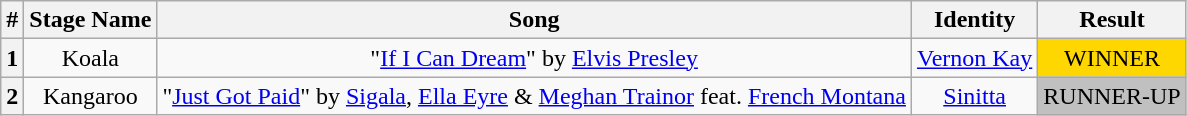<table class="wikitable plainrowheaders" style="text-align: center;">
<tr>
<th>#</th>
<th>Stage Name</th>
<th>Song</th>
<th>Identity</th>
<th>Result</th>
</tr>
<tr>
<th>1</th>
<td>Koala</td>
<td>"<a href='#'>If I Can Dream</a>" by <a href='#'>Elvis Presley</a></td>
<td><a href='#'>Vernon Kay</a></td>
<td bgcolor=gold>WINNER</td>
</tr>
<tr>
<th>2</th>
<td>Kangaroo</td>
<td>"<a href='#'>Just Got Paid</a>" by <a href='#'>Sigala</a>, <a href='#'>Ella Eyre</a> & <a href='#'>Meghan Trainor</a> feat. <a href='#'>French Montana</a></td>
<td><a href='#'>Sinitta</a></td>
<td bgcolor=silver>RUNNER-UP</td>
</tr>
</table>
